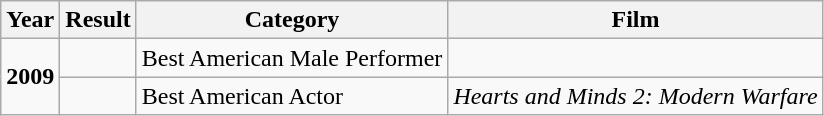<table class="wikitable">
<tr>
<th>Year</th>
<th>Result</th>
<th>Category</th>
<th>Film</th>
</tr>
<tr>
<td rowspan="2"><strong>2009</strong></td>
<td></td>
<td>Best American Male Performer</td>
<td></td>
</tr>
<tr>
<td></td>
<td>Best American Actor</td>
<td><em>Hearts and Minds 2: Modern Warfare</em></td>
</tr>
</table>
